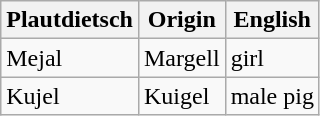<table class="wikitable">
<tr>
<th>Plautdietsch</th>
<th>Origin</th>
<th>English</th>
</tr>
<tr>
<td>Mejal</td>
<td>Margell</td>
<td>girl</td>
</tr>
<tr>
<td>Kujel</td>
<td>Kuigel</td>
<td>male pig</td>
</tr>
</table>
